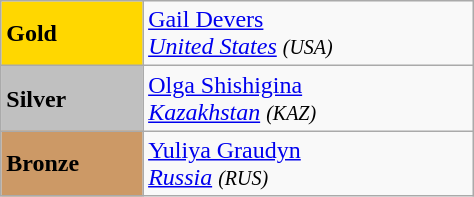<table class="wikitable" width=25%>
<tr>
<td bgcolor="gold"><strong>Gold</strong></td>
<td> <a href='#'>Gail Devers</a><br><em><a href='#'>United States</a> <small>(USA)</small></em></td>
</tr>
<tr>
<td bgcolor="silver"><strong>Silver</strong></td>
<td> <a href='#'>Olga Shishigina</a><br><em><a href='#'>Kazakhstan</a> <small>(KAZ)</small></em></td>
</tr>
<tr>
<td bgcolor="CC9966"><strong>Bronze</strong></td>
<td> <a href='#'>Yuliya Graudyn</a><br><em><a href='#'>Russia</a> <small>(RUS)</small></em></td>
</tr>
</table>
